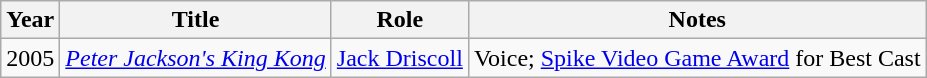<table class="wikitable plainrowheaders">
<tr>
<th scope="col">Year</th>
<th scope="col">Title</th>
<th scope="col">Role</th>
<th scope="col">Notes</th>
</tr>
<tr>
<td>2005</td>
<td><em><a href='#'>Peter Jackson's King Kong</a></em></td>
<td><a href='#'>Jack Driscoll</a></td>
<td>Voice; <a href='#'>Spike Video Game Award</a> for Best Cast</td>
</tr>
</table>
